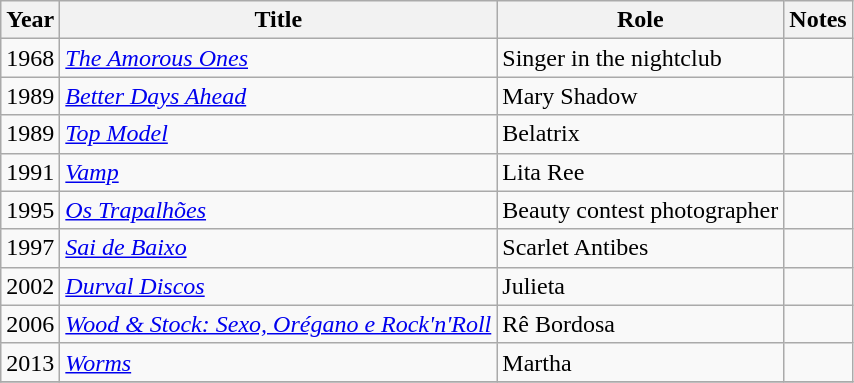<table class="wikitable sortable">
<tr>
<th>Year</th>
<th>Title</th>
<th>Role</th>
<th>Notes</th>
</tr>
<tr>
<td>1968</td>
<td><em><a href='#'>The Amorous Ones</a></em></td>
<td>Singer in the nightclub</td>
<td></td>
</tr>
<tr>
<td>1989</td>
<td><em><a href='#'>Better Days Ahead</a></em></td>
<td>Mary Shadow</td>
<td></td>
</tr>
<tr>
<td>1989</td>
<td><em><a href='#'>Top Model</a></em></td>
<td>Belatrix</td>
<td></td>
</tr>
<tr>
<td>1991</td>
<td><em><a href='#'>Vamp</a></em></td>
<td>Lita Ree</td>
<td></td>
</tr>
<tr>
<td>1995</td>
<td><em><a href='#'>Os Trapalhões</a></em></td>
<td>Beauty contest photographer</td>
<td></td>
</tr>
<tr>
<td>1997</td>
<td><em><a href='#'>Sai de Baixo</a></em></td>
<td>Scarlet Antibes</td>
<td></td>
</tr>
<tr>
<td>2002</td>
<td><em><a href='#'>Durval Discos</a></em></td>
<td>Julieta</td>
<td></td>
</tr>
<tr>
<td>2006</td>
<td><em><a href='#'>Wood & Stock: Sexo, Orégano e Rock'n'Roll</a></em></td>
<td>Rê Bordosa</td>
<td></td>
</tr>
<tr>
<td>2013</td>
<td><em><a href='#'>Worms</a></em></td>
<td>Martha</td>
<td></td>
</tr>
<tr>
</tr>
</table>
